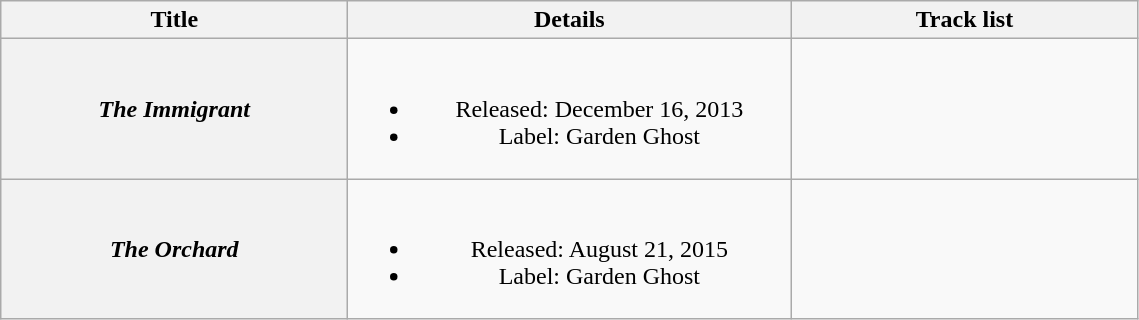<table class="wikitable plainrowheaders" style="text-align: center;">
<tr>
<th style="width: 14em;">Title</th>
<th style="width: 18em;">Details</th>
<th style="width: 14em;">Track list</th>
</tr>
<tr>
<th scope="row"><em>The Immigrant</em></th>
<td><br><ul><li>Released: December 16, 2013</li><li>Label: Garden Ghost</li></ul></td>
<td><br></td>
</tr>
<tr>
<th scope="row"><em>The Orchard</em></th>
<td><br><ul><li>Released: August 21, 2015</li><li>Label: Garden Ghost</li></ul></td>
<td><br></td>
</tr>
</table>
